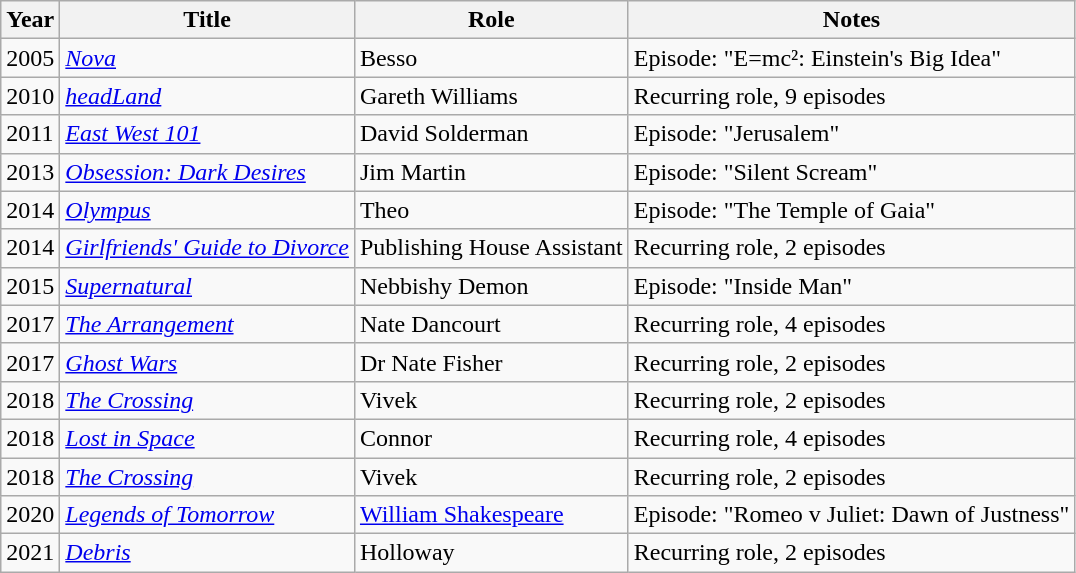<table class="wikitable sortable">
<tr>
<th>Year</th>
<th>Title</th>
<th>Role</th>
<th class="unsortable">Notes</th>
</tr>
<tr>
<td>2005</td>
<td><em><a href='#'>Nova</a></em></td>
<td>Besso</td>
<td>Episode: "E=mc²: Einstein's Big Idea"</td>
</tr>
<tr>
<td>2010</td>
<td><em><a href='#'>headLand</a></em></td>
<td>Gareth Williams</td>
<td>Recurring role, 9 episodes</td>
</tr>
<tr>
<td>2011</td>
<td><em><a href='#'>East West 101</a></em></td>
<td>David Solderman</td>
<td>Episode: "Jerusalem"</td>
</tr>
<tr>
<td>2013</td>
<td><em><a href='#'>Obsession: Dark Desires</a></em></td>
<td>Jim Martin</td>
<td>Episode: "Silent Scream"</td>
</tr>
<tr>
<td>2014</td>
<td><em><a href='#'>Olympus</a></em></td>
<td>Theo</td>
<td>Episode: "The Temple of Gaia"</td>
</tr>
<tr>
<td>2014</td>
<td><em><a href='#'>Girlfriends' Guide to Divorce</a></em></td>
<td>Publishing House Assistant</td>
<td>Recurring role, 2 episodes</td>
</tr>
<tr>
<td>2015</td>
<td><em><a href='#'>Supernatural</a></em></td>
<td>Nebbishy Demon</td>
<td>Episode: "Inside Man"</td>
</tr>
<tr>
<td>2017</td>
<td><em><a href='#'>The Arrangement</a></em></td>
<td>Nate Dancourt</td>
<td>Recurring role, 4 episodes</td>
</tr>
<tr>
<td>2017</td>
<td><em><a href='#'>Ghost Wars</a></em></td>
<td>Dr Nate Fisher</td>
<td>Recurring role, 2 episodes</td>
</tr>
<tr>
<td>2018</td>
<td><em><a href='#'>The Crossing</a></em></td>
<td>Vivek</td>
<td>Recurring role, 2 episodes</td>
</tr>
<tr>
<td>2018</td>
<td><em><a href='#'>Lost in Space</a></em></td>
<td>Connor</td>
<td>Recurring role, 4 episodes</td>
</tr>
<tr>
<td>2018</td>
<td><em><a href='#'>The Crossing</a></em></td>
<td>Vivek</td>
<td>Recurring role, 2 episodes</td>
</tr>
<tr>
<td>2020</td>
<td><em><a href='#'>Legends of Tomorrow</a></em></td>
<td><a href='#'>William Shakespeare</a></td>
<td>Episode: "Romeo v Juliet: Dawn of Justness"</td>
</tr>
<tr>
<td>2021</td>
<td><em><a href='#'>Debris</a></em></td>
<td>Holloway</td>
<td>Recurring role, 2 episodes</td>
</tr>
</table>
